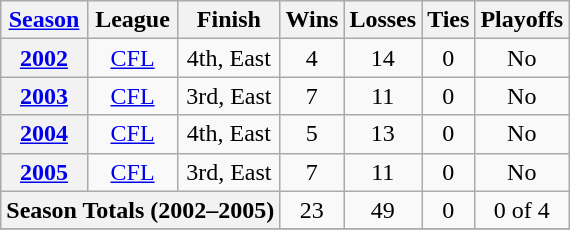<table class="wikitable" style="text-align:center">
<tr>
<th><a href='#'>Season</a></th>
<th>League</th>
<th>Finish</th>
<th>Wins</th>
<th>Losses</th>
<th>Ties</th>
<th>Playoffs</th>
</tr>
<tr>
<th><a href='#'>2002</a></th>
<td><a href='#'>CFL</a></td>
<td>4th, East</td>
<td>4</td>
<td>14</td>
<td>0</td>
<td>No</td>
</tr>
<tr>
<th><a href='#'>2003</a></th>
<td><a href='#'>CFL</a></td>
<td>3rd, East</td>
<td>7</td>
<td>11</td>
<td>0</td>
<td>No</td>
</tr>
<tr>
<th><a href='#'>2004</a></th>
<td><a href='#'>CFL</a></td>
<td>4th, East</td>
<td>5</td>
<td>13</td>
<td>0</td>
<td>No</td>
</tr>
<tr>
<th><a href='#'>2005</a></th>
<td><a href='#'>CFL</a></td>
<td>3rd, East</td>
<td>7</td>
<td>11</td>
<td>0</td>
<td>No</td>
</tr>
<tr>
<th colspan="3">Season Totals (2002–2005)</th>
<td>23</td>
<td>49</td>
<td>0</td>
<td>0 of 4</td>
</tr>
<tr>
</tr>
</table>
